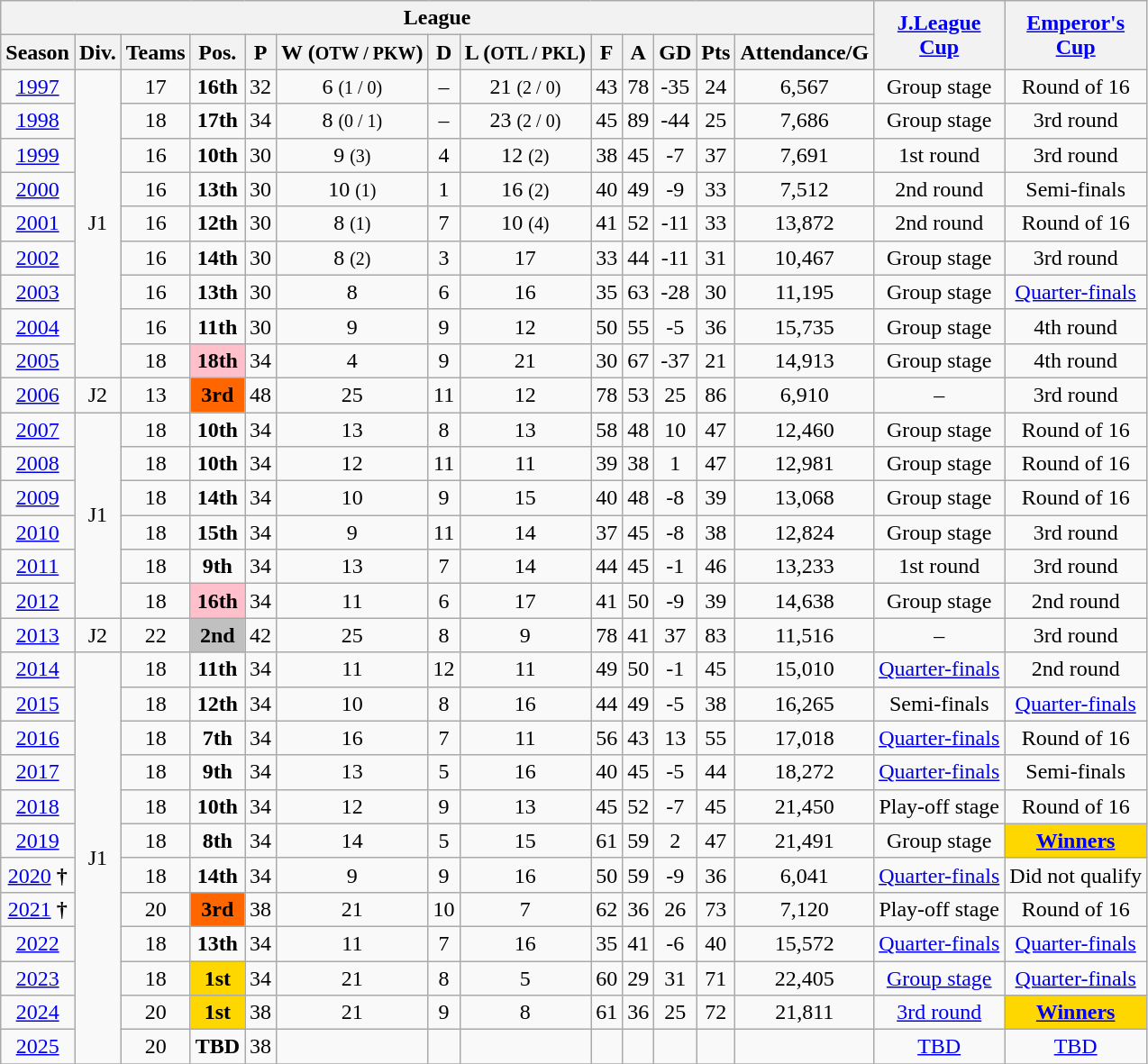<table class="wikitable" style="text-align:center">
<tr>
<th colspan="13">League</th>
<th rowspan="2"><a href='#'>J.League<br>Cup</a></th>
<th rowspan="2"><a href='#'>Emperor's<br>Cup</a></th>
</tr>
<tr>
<th>Season</th>
<th>Div.</th>
<th>Teams</th>
<th>Pos.</th>
<th>P</th>
<th>W (<small>OTW / PKW</small>)</th>
<th>D</th>
<th>L (<small>OTL / PKL</small>)</th>
<th>F</th>
<th>A</th>
<th>GD</th>
<th>Pts</th>
<th>Attendance/G</th>
</tr>
<tr>
<td><a href='#'>1997</a></td>
<td rowspan="9">J1</td>
<td>17</td>
<td><strong>16th</strong></td>
<td>32</td>
<td>6 <small>(1 / 0)</small></td>
<td>–</td>
<td>21 <small>(2 / 0)</small></td>
<td>43</td>
<td>78</td>
<td>-35</td>
<td>24</td>
<td>6,567</td>
<td>Group stage</td>
<td>Round of 16</td>
</tr>
<tr>
<td><a href='#'>1998</a></td>
<td>18</td>
<td><strong>17th</strong></td>
<td>34</td>
<td>8 <small>(0 / 1)</small></td>
<td>–</td>
<td>23 <small>(2 / 0)</small></td>
<td>45</td>
<td>89</td>
<td>-44</td>
<td>25</td>
<td>7,686</td>
<td>Group stage</td>
<td>3rd round</td>
</tr>
<tr>
<td><a href='#'>1999</a></td>
<td>16</td>
<td><strong>10th</strong></td>
<td>30</td>
<td>9 <small>(3)</small></td>
<td>4</td>
<td>12 <small>(2)</small></td>
<td>38</td>
<td>45</td>
<td>-7</td>
<td>37</td>
<td>7,691</td>
<td>1st round</td>
<td>3rd round</td>
</tr>
<tr>
<td><a href='#'>2000</a></td>
<td>16</td>
<td><strong>13th</strong></td>
<td>30</td>
<td>10 <small>(1)</small></td>
<td>1</td>
<td>16 <small>(2)</small></td>
<td>40</td>
<td>49</td>
<td>-9</td>
<td>33</td>
<td>7,512</td>
<td>2nd round</td>
<td>Semi-finals</td>
</tr>
<tr>
<td><a href='#'>2001</a></td>
<td>16</td>
<td><strong>12th</strong></td>
<td>30</td>
<td>8 <small>(1)</small></td>
<td>7</td>
<td>10 <small>(4)</small></td>
<td>41</td>
<td>52</td>
<td>-11</td>
<td>33</td>
<td>13,872</td>
<td>2nd round</td>
<td>Round of 16</td>
</tr>
<tr>
<td><a href='#'>2002</a></td>
<td>16</td>
<td><strong>14th</strong></td>
<td>30</td>
<td>8 <small>(2)</small></td>
<td>3</td>
<td>17</td>
<td>33</td>
<td>44</td>
<td>-11</td>
<td>31</td>
<td>10,467</td>
<td>Group stage</td>
<td>3rd round</td>
</tr>
<tr>
<td><a href='#'>2003</a></td>
<td>16</td>
<td><strong>13th</strong></td>
<td>30</td>
<td>8</td>
<td>6</td>
<td>16</td>
<td>35</td>
<td>63</td>
<td>-28</td>
<td>30</td>
<td>11,195</td>
<td>Group stage</td>
<td><a href='#'>Quarter-finals</a></td>
</tr>
<tr>
<td><a href='#'>2004</a></td>
<td>16</td>
<td><strong>11th</strong></td>
<td>30</td>
<td>9</td>
<td>9</td>
<td>12</td>
<td>50</td>
<td>55</td>
<td>-5</td>
<td>36</td>
<td>15,735</td>
<td>Group stage</td>
<td>4th round</td>
</tr>
<tr>
<td><a href='#'>2005</a></td>
<td>18</td>
<td bgcolor="pink"><strong>18th</strong></td>
<td>34</td>
<td>4</td>
<td>9</td>
<td>21</td>
<td>30</td>
<td>67</td>
<td>-37</td>
<td>21</td>
<td>14,913</td>
<td>Group stage</td>
<td>4th round</td>
</tr>
<tr>
<td><a href='#'>2006</a></td>
<td>J2</td>
<td>13</td>
<td bgcolor="ff6600"><strong>3rd</strong></td>
<td>48</td>
<td>25</td>
<td>11</td>
<td>12</td>
<td>78</td>
<td>53</td>
<td>25</td>
<td>86</td>
<td>6,910</td>
<td>–</td>
<td>3rd round</td>
</tr>
<tr>
<td><a href='#'>2007</a></td>
<td rowspan="6">J1</td>
<td>18</td>
<td><strong>10th</strong></td>
<td>34</td>
<td>13</td>
<td>8</td>
<td>13</td>
<td>58</td>
<td>48</td>
<td>10</td>
<td>47</td>
<td>12,460</td>
<td>Group stage</td>
<td>Round of 16</td>
</tr>
<tr>
<td><a href='#'>2008</a></td>
<td>18</td>
<td><strong>10th</strong></td>
<td>34</td>
<td>12</td>
<td>11</td>
<td>11</td>
<td>39</td>
<td>38</td>
<td>1</td>
<td>47</td>
<td>12,981</td>
<td>Group stage</td>
<td>Round of 16</td>
</tr>
<tr>
<td><a href='#'>2009</a></td>
<td>18</td>
<td><strong>14th</strong></td>
<td>34</td>
<td>10</td>
<td>9</td>
<td>15</td>
<td>40</td>
<td>48</td>
<td>-8</td>
<td>39</td>
<td>13,068</td>
<td>Group stage</td>
<td>Round of 16</td>
</tr>
<tr>
<td><a href='#'>2010</a></td>
<td>18</td>
<td><strong>15th</strong></td>
<td>34</td>
<td>9</td>
<td>11</td>
<td>14</td>
<td>37</td>
<td>45</td>
<td>-8</td>
<td>38</td>
<td>12,824</td>
<td>Group stage</td>
<td>3rd round</td>
</tr>
<tr>
<td><a href='#'>2011</a></td>
<td>18</td>
<td><strong>9th</strong></td>
<td>34</td>
<td>13</td>
<td>7</td>
<td>14</td>
<td>44</td>
<td>45</td>
<td>-1</td>
<td>46</td>
<td>13,233</td>
<td>1st round</td>
<td>3rd round</td>
</tr>
<tr>
<td><a href='#'>2012</a></td>
<td>18</td>
<td bgcolor="pink"><strong>16th</strong></td>
<td>34</td>
<td>11</td>
<td>6</td>
<td>17</td>
<td>41</td>
<td>50</td>
<td>-9</td>
<td>39</td>
<td>14,638</td>
<td>Group stage</td>
<td>2nd round</td>
</tr>
<tr>
<td><a href='#'>2013</a></td>
<td>J2</td>
<td>22</td>
<td bgcolor="silver"><strong>2nd</strong></td>
<td>42</td>
<td>25</td>
<td>8</td>
<td>9</td>
<td>78</td>
<td>41</td>
<td>37</td>
<td>83</td>
<td>11,516</td>
<td>–</td>
<td>3rd round</td>
</tr>
<tr>
<td><a href='#'>2014</a></td>
<td rowspan="12">J1</td>
<td>18</td>
<td><strong>11th</strong></td>
<td>34</td>
<td>11</td>
<td>12</td>
<td>11</td>
<td>49</td>
<td>50</td>
<td>-1</td>
<td>45</td>
<td>15,010</td>
<td><a href='#'>Quarter-finals</a></td>
<td>2nd round</td>
</tr>
<tr>
<td><a href='#'>2015</a></td>
<td>18</td>
<td><strong>12th</strong></td>
<td>34</td>
<td>10</td>
<td>8</td>
<td>16</td>
<td>44</td>
<td>49</td>
<td>-5</td>
<td>38</td>
<td>16,265</td>
<td>Semi-finals</td>
<td><a href='#'>Quarter-finals</a></td>
</tr>
<tr>
<td><a href='#'>2016</a></td>
<td>18</td>
<td><strong>7th</strong></td>
<td>34</td>
<td>16</td>
<td>7</td>
<td>11</td>
<td>56</td>
<td>43</td>
<td>13</td>
<td>55</td>
<td>17,018</td>
<td><a href='#'>Quarter-finals</a></td>
<td>Round of 16</td>
</tr>
<tr>
<td><a href='#'>2017</a></td>
<td>18</td>
<td><strong>9th</strong></td>
<td>34</td>
<td>13</td>
<td>5</td>
<td>16</td>
<td>40</td>
<td>45</td>
<td>-5</td>
<td>44</td>
<td>18,272</td>
<td><a href='#'>Quarter-finals</a></td>
<td>Semi-finals</td>
</tr>
<tr>
<td><a href='#'>2018</a></td>
<td>18</td>
<td><strong>10th</strong></td>
<td>34</td>
<td>12</td>
<td>9</td>
<td>13</td>
<td>45</td>
<td>52</td>
<td>-7</td>
<td>45</td>
<td>21,450</td>
<td>Play-off stage</td>
<td>Round of 16</td>
</tr>
<tr>
<td><a href='#'>2019</a></td>
<td>18</td>
<td><strong>8th</strong></td>
<td>34</td>
<td>14</td>
<td>5</td>
<td>15</td>
<td>61</td>
<td>59</td>
<td>2</td>
<td>47</td>
<td>21,491</td>
<td>Group stage</td>
<td bgcolor="gold"><a href='#'><strong>Winners</strong></a></td>
</tr>
<tr>
<td><a href='#'>2020</a> <strong>†</strong></td>
<td>18</td>
<td><strong>14th</strong></td>
<td>34</td>
<td>9</td>
<td>9</td>
<td>16</td>
<td>50</td>
<td>59</td>
<td>-9</td>
<td>36</td>
<td>6,041</td>
<td><a href='#'>Quarter-finals</a></td>
<td>Did not qualify</td>
</tr>
<tr>
<td><a href='#'>2021</a> <strong>†</strong></td>
<td>20</td>
<td bgcolor="ff6600"><strong>3rd</strong></td>
<td>38</td>
<td>21</td>
<td>10</td>
<td>7</td>
<td>62</td>
<td>36</td>
<td>26</td>
<td>73</td>
<td>7,120</td>
<td>Play-off stage</td>
<td>Round of 16</td>
</tr>
<tr>
<td><a href='#'>2022</a></td>
<td>18</td>
<td><strong>13th</strong></td>
<td>34</td>
<td>11</td>
<td>7</td>
<td>16</td>
<td>35</td>
<td>41</td>
<td>-6</td>
<td>40</td>
<td>15,572</td>
<td><a href='#'>Quarter-finals</a></td>
<td><a href='#'>Quarter-finals</a></td>
</tr>
<tr>
<td><a href='#'>2023</a></td>
<td>18</td>
<td bgcolor=gold><strong>1st</strong></td>
<td>34</td>
<td>21</td>
<td>8</td>
<td>5</td>
<td>60</td>
<td>29</td>
<td>31</td>
<td>71</td>
<td>22,405</td>
<td><a href='#'>Group stage</a></td>
<td><a href='#'>Quarter-finals</a></td>
</tr>
<tr>
<td><a href='#'>2024</a></td>
<td>20</td>
<td bgcolor=gold><strong>1st</strong></td>
<td>38</td>
<td>21</td>
<td>9</td>
<td>8</td>
<td>61</td>
<td>36</td>
<td>25</td>
<td>72</td>
<td>21,811</td>
<td><a href='#'>3rd round</a></td>
<td bgcolor="gold"><a href='#'><strong>Winners</strong></a></td>
</tr>
<tr>
<td><a href='#'>2025</a></td>
<td>20</td>
<td><strong>TBD</strong></td>
<td>38</td>
<td></td>
<td></td>
<td></td>
<td></td>
<td></td>
<td></td>
<td></td>
<td></td>
<td><a href='#'>TBD</a></td>
<td><a href='#'>TBD</a></td>
</tr>
<tr>
</tr>
</table>
